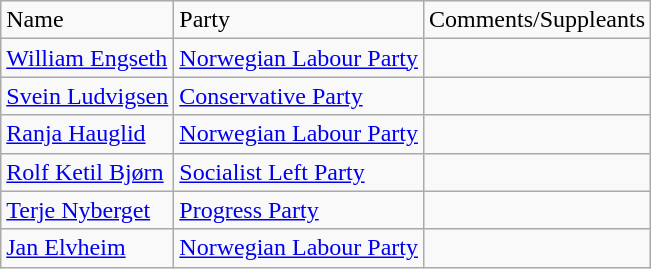<table class="wikitable">
<tr>
<td>Name</td>
<td>Party</td>
<td>Comments/Suppleants</td>
</tr>
<tr>
<td><a href='#'>William Engseth</a></td>
<td><a href='#'>Norwegian Labour Party</a></td>
<td></td>
</tr>
<tr>
<td><a href='#'>Svein Ludvigsen</a></td>
<td><a href='#'>Conservative Party</a></td>
<td></td>
</tr>
<tr>
<td><a href='#'>Ranja Hauglid</a></td>
<td><a href='#'>Norwegian Labour Party</a></td>
<td></td>
</tr>
<tr>
<td><a href='#'>Rolf Ketil Bjørn</a></td>
<td><a href='#'>Socialist Left Party</a></td>
<td></td>
</tr>
<tr>
<td><a href='#'>Terje Nyberget</a></td>
<td><a href='#'>Progress Party</a></td>
<td></td>
</tr>
<tr>
<td><a href='#'>Jan Elvheim</a></td>
<td><a href='#'>Norwegian Labour Party</a></td>
<td></td>
</tr>
</table>
